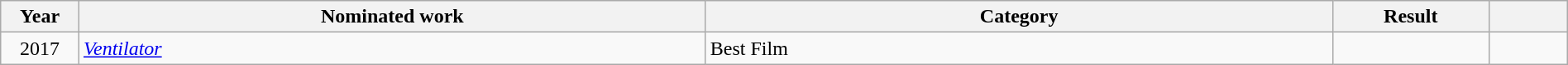<table class="wikitable sortable" width=100%>
<tr>
<th width=5%>Year</th>
<th width=40%>Nominated work</th>
<th width=40%>Category</th>
<th width=10%>Result</th>
<th width=5%></th>
</tr>
<tr>
<td style="text-align:center;">2017</td>
<td style="text-align:left;"><em><a href='#'>Ventilator</a></em></td>
<td>Best Film</td>
<td></td>
<td style="text-align:center;"></td>
</tr>
</table>
